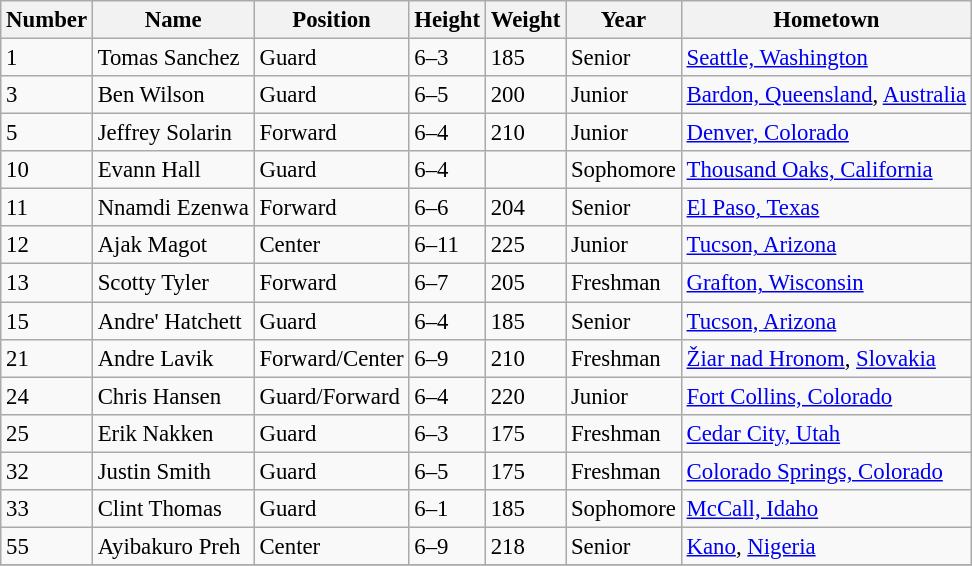<table class="wikitable" style="font-size: 95%;">
<tr>
<th>Number</th>
<th>Name</th>
<th>Position</th>
<th>Height</th>
<th>Weight</th>
<th>Year</th>
<th>Hometown</th>
</tr>
<tr>
<td>1</td>
<td>Tomas Sanchez</td>
<td>Guard</td>
<td>6–3</td>
<td>185</td>
<td>Senior</td>
<td><a href='#'>Seattle, Washington</a></td>
</tr>
<tr>
<td>3</td>
<td>Ben Wilson</td>
<td>Guard</td>
<td>6–5</td>
<td>200</td>
<td>Junior</td>
<td><a href='#'>Bardon, Queensland</a>, <a href='#'>Australia</a></td>
</tr>
<tr>
<td>5</td>
<td>Jeffrey Solarin</td>
<td>Forward</td>
<td>6–4</td>
<td>210</td>
<td>Junior</td>
<td><a href='#'>Denver, Colorado</a></td>
</tr>
<tr>
<td>10</td>
<td>Evann Hall</td>
<td>Guard</td>
<td>6–4</td>
<td></td>
<td>Sophomore</td>
<td><a href='#'>Thousand Oaks, California</a></td>
</tr>
<tr>
<td>11</td>
<td>Nnamdi Ezenwa</td>
<td>Forward</td>
<td>6–6</td>
<td>204</td>
<td>Senior</td>
<td><a href='#'>El Paso, Texas</a></td>
</tr>
<tr>
<td>12</td>
<td>Ajak Magot</td>
<td>Center</td>
<td>6–11</td>
<td>225</td>
<td>Junior</td>
<td><a href='#'>Tucson, Arizona</a></td>
</tr>
<tr>
<td>13</td>
<td>Scotty Tyler</td>
<td>Forward</td>
<td>6–7</td>
<td>205</td>
<td>Freshman</td>
<td><a href='#'>Grafton, Wisconsin</a></td>
</tr>
<tr>
<td>15</td>
<td>Andre' Hatchett</td>
<td>Guard</td>
<td>6–4</td>
<td>185</td>
<td>Senior</td>
<td><a href='#'>Tucson, Arizona</a></td>
</tr>
<tr>
<td>21</td>
<td>Andre Lavik</td>
<td>Forward/Center</td>
<td>6–9</td>
<td>210</td>
<td>Freshman</td>
<td><a href='#'>Žiar nad Hronom</a>, <a href='#'>Slovakia</a></td>
</tr>
<tr>
<td>24</td>
<td>Chris Hansen</td>
<td>Guard/Forward</td>
<td>6–4</td>
<td>220</td>
<td>Junior</td>
<td><a href='#'>Fort Collins, Colorado</a></td>
</tr>
<tr>
<td>25</td>
<td>Erik Nakken</td>
<td>Guard</td>
<td>6–3</td>
<td>175</td>
<td>Freshman</td>
<td><a href='#'>Cedar City, Utah</a></td>
</tr>
<tr>
<td>32</td>
<td>Justin Smith</td>
<td>Guard</td>
<td>6–5</td>
<td>175</td>
<td>Freshman</td>
<td><a href='#'>Colorado Springs, Colorado</a></td>
</tr>
<tr>
<td>33</td>
<td>Clint Thomas</td>
<td>Guard</td>
<td>6–1</td>
<td>185</td>
<td>Sophomore</td>
<td><a href='#'>McCall, Idaho</a></td>
</tr>
<tr>
<td>55</td>
<td>Ayibakuro Preh</td>
<td>Center</td>
<td>6–9</td>
<td>218</td>
<td>Senior</td>
<td><a href='#'>Kano</a>, <a href='#'>Nigeria</a></td>
</tr>
<tr>
</tr>
</table>
